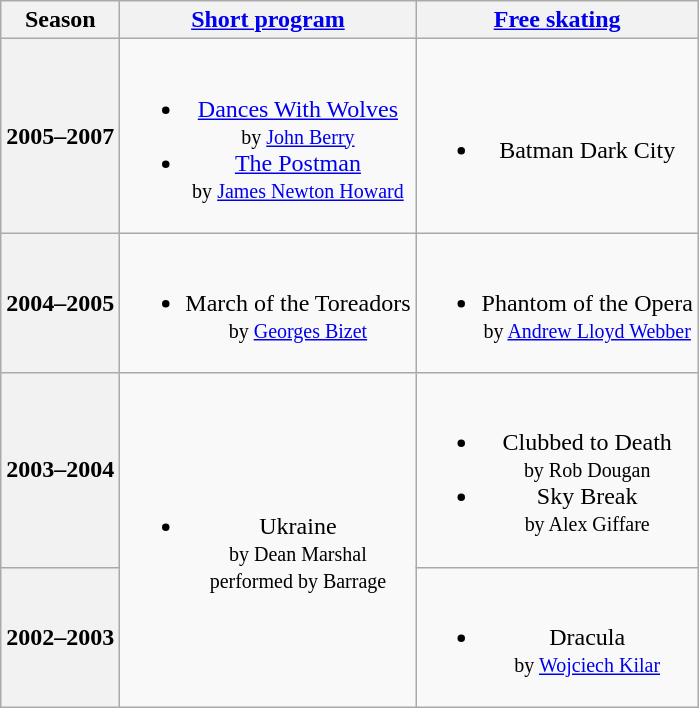<table class=wikitable style=text-align:center>
<tr>
<th>Season</th>
<th><a href='#'>Short program</a></th>
<th><a href='#'>Free skating</a></th>
</tr>
<tr>
<th>2005–2007 <br> </th>
<td><br><ul><li><a href='#'>Dances With Wolves</a> <br><small> by <a href='#'>John Berry</a> </small></li><li><a href='#'>The Postman</a> <br><small> by <a href='#'>James Newton Howard</a> </small></li></ul></td>
<td><br><ul><li>Batman Dark City</li></ul></td>
</tr>
<tr>
<th>2004–2005 <br> </th>
<td><br><ul><li>March of the Toreadors <br><small> by <a href='#'>Georges Bizet</a> </small></li></ul></td>
<td><br><ul><li>Phantom of the Opera <br><small> by <a href='#'>Andrew Lloyd Webber</a> </small></li></ul></td>
</tr>
<tr>
<th>2003–2004 <br> </th>
<td rowspan=2><br><ul><li>Ukraine <br><small> by Dean Marshal <br> performed by Barrage </small></li></ul></td>
<td><br><ul><li>Clubbed to Death <br><small> by Rob Dougan </small></li><li>Sky Break <br><small> by Alex Giffare </small></li></ul></td>
</tr>
<tr>
<th>2002–2003 <br> </th>
<td><br><ul><li>Dracula <br><small> by <a href='#'>Wojciech Kilar</a> </small></li></ul></td>
</tr>
</table>
